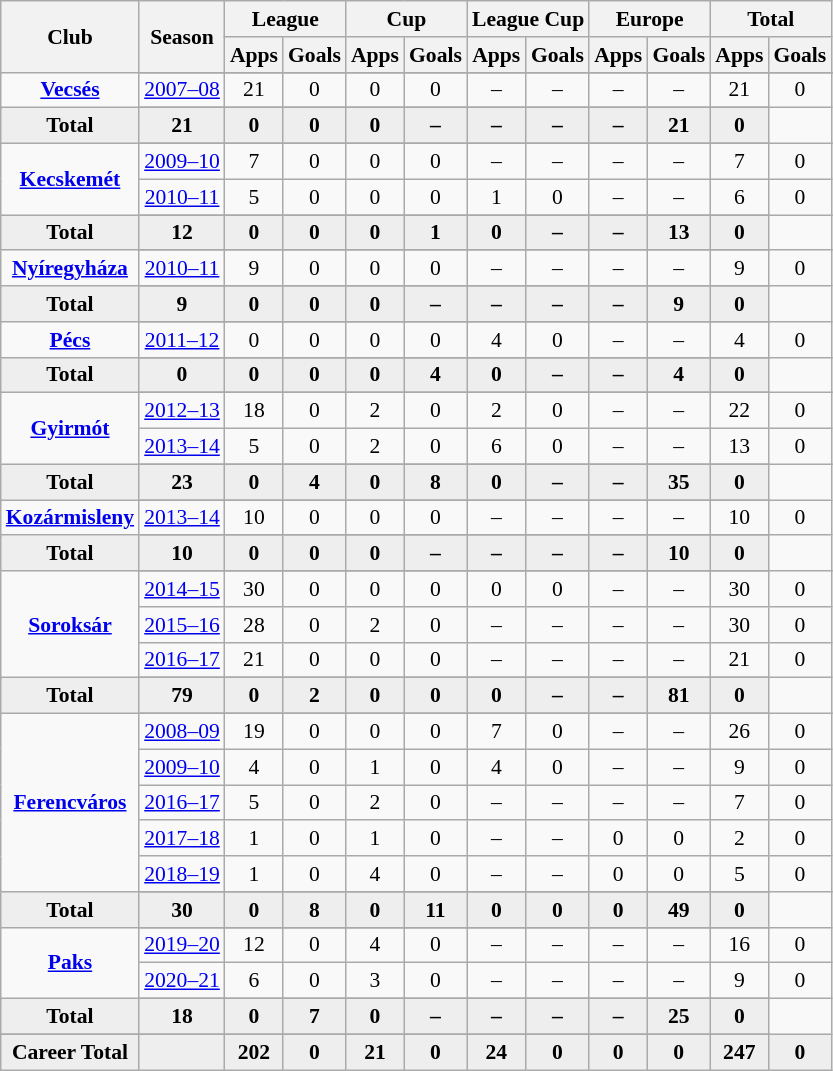<table class="wikitable" style="font-size:90%; text-align: center;">
<tr>
<th rowspan="2">Club</th>
<th rowspan="2">Season</th>
<th colspan="2">League</th>
<th colspan="2">Cup</th>
<th colspan="2">League Cup</th>
<th colspan="2">Europe</th>
<th colspan="2">Total</th>
</tr>
<tr>
<th>Apps</th>
<th>Goals</th>
<th>Apps</th>
<th>Goals</th>
<th>Apps</th>
<th>Goals</th>
<th>Apps</th>
<th>Goals</th>
<th>Apps</th>
<th>Goals</th>
</tr>
<tr ||-||-||-|->
<td rowspan="3" valign="center"><strong><a href='#'>Vecsés</a></strong></td>
</tr>
<tr>
<td><a href='#'>2007–08</a></td>
<td>21</td>
<td>0</td>
<td>0</td>
<td>0</td>
<td>–</td>
<td>–</td>
<td>–</td>
<td>–</td>
<td>21</td>
<td>0</td>
</tr>
<tr>
</tr>
<tr style="font-weight:bold; background-color:#eeeeee;">
<td>Total</td>
<td>21</td>
<td>0</td>
<td>0</td>
<td>0</td>
<td>–</td>
<td>–</td>
<td>–</td>
<td>–</td>
<td>21</td>
<td>0</td>
</tr>
<tr>
<td rowspan="4" valign="center"><strong><a href='#'>Kecskemét</a></strong></td>
</tr>
<tr>
<td><a href='#'>2009–10</a></td>
<td>7</td>
<td>0</td>
<td>0</td>
<td>0</td>
<td>–</td>
<td>–</td>
<td>–</td>
<td>–</td>
<td>7</td>
<td>0</td>
</tr>
<tr>
<td><a href='#'>2010–11</a></td>
<td>5</td>
<td>0</td>
<td>0</td>
<td>0</td>
<td>1</td>
<td>0</td>
<td>–</td>
<td>–</td>
<td>6</td>
<td>0</td>
</tr>
<tr>
</tr>
<tr style="font-weight:bold; background-color:#eeeeee;">
<td>Total</td>
<td>12</td>
<td>0</td>
<td>0</td>
<td>0</td>
<td>1</td>
<td>0</td>
<td>–</td>
<td>–</td>
<td>13</td>
<td>0</td>
</tr>
<tr>
<td rowspan="3" valign="center"><strong><a href='#'>Nyíregyháza</a></strong></td>
</tr>
<tr>
<td><a href='#'>2010–11</a></td>
<td>9</td>
<td>0</td>
<td>0</td>
<td>0</td>
<td>–</td>
<td>–</td>
<td>–</td>
<td>–</td>
<td>9</td>
<td>0</td>
</tr>
<tr>
</tr>
<tr style="font-weight:bold; background-color:#eeeeee;">
<td>Total</td>
<td>9</td>
<td>0</td>
<td>0</td>
<td>0</td>
<td>–</td>
<td>–</td>
<td>–</td>
<td>–</td>
<td>9</td>
<td>0</td>
</tr>
<tr>
<td rowspan="3" valign="center"><strong><a href='#'>Pécs</a></strong></td>
</tr>
<tr>
<td><a href='#'>2011–12</a></td>
<td>0</td>
<td>0</td>
<td>0</td>
<td>0</td>
<td>4</td>
<td>0</td>
<td>–</td>
<td>–</td>
<td>4</td>
<td>0</td>
</tr>
<tr>
</tr>
<tr style="font-weight:bold; background-color:#eeeeee;">
<td>Total</td>
<td>0</td>
<td>0</td>
<td>0</td>
<td>0</td>
<td>4</td>
<td>0</td>
<td>–</td>
<td>–</td>
<td>4</td>
<td>0</td>
</tr>
<tr>
<td rowspan="4" valign="center"><strong><a href='#'>Gyirmót</a></strong></td>
</tr>
<tr>
<td><a href='#'>2012–13</a></td>
<td>18</td>
<td>0</td>
<td>2</td>
<td>0</td>
<td>2</td>
<td>0</td>
<td>–</td>
<td>–</td>
<td>22</td>
<td>0</td>
</tr>
<tr>
<td><a href='#'>2013–14</a></td>
<td>5</td>
<td>0</td>
<td>2</td>
<td>0</td>
<td>6</td>
<td>0</td>
<td>–</td>
<td>–</td>
<td>13</td>
<td>0</td>
</tr>
<tr>
</tr>
<tr style="font-weight:bold; background-color:#eeeeee;">
<td>Total</td>
<td>23</td>
<td>0</td>
<td>4</td>
<td>0</td>
<td>8</td>
<td>0</td>
<td>–</td>
<td>–</td>
<td>35</td>
<td>0</td>
</tr>
<tr>
<td rowspan="3" valign="center"><strong><a href='#'>Kozármisleny</a></strong></td>
</tr>
<tr>
<td><a href='#'>2013–14</a></td>
<td>10</td>
<td>0</td>
<td>0</td>
<td>0</td>
<td>–</td>
<td>–</td>
<td>–</td>
<td>–</td>
<td>10</td>
<td>0</td>
</tr>
<tr>
</tr>
<tr style="font-weight:bold; background-color:#eeeeee;">
<td>Total</td>
<td>10</td>
<td>0</td>
<td>0</td>
<td>0</td>
<td>–</td>
<td>–</td>
<td>–</td>
<td>–</td>
<td>10</td>
<td>0</td>
</tr>
<tr>
<td rowspan="5" valign="center"><strong><a href='#'>Soroksár</a></strong></td>
</tr>
<tr>
<td><a href='#'>2014–15</a></td>
<td>30</td>
<td>0</td>
<td>0</td>
<td>0</td>
<td>0</td>
<td>0</td>
<td>–</td>
<td>–</td>
<td>30</td>
<td>0</td>
</tr>
<tr>
<td><a href='#'>2015–16</a></td>
<td>28</td>
<td>0</td>
<td>2</td>
<td>0</td>
<td>–</td>
<td>–</td>
<td>–</td>
<td>–</td>
<td>30</td>
<td>0</td>
</tr>
<tr>
<td><a href='#'>2016–17</a></td>
<td>21</td>
<td>0</td>
<td>0</td>
<td>0</td>
<td>–</td>
<td>–</td>
<td>–</td>
<td>–</td>
<td>21</td>
<td>0</td>
</tr>
<tr>
</tr>
<tr style="font-weight:bold; background-color:#eeeeee;">
<td>Total</td>
<td>79</td>
<td>0</td>
<td>2</td>
<td>0</td>
<td>0</td>
<td>0</td>
<td>–</td>
<td>–</td>
<td>81</td>
<td>0</td>
</tr>
<tr>
<td rowspan="7" valign="center"><strong><a href='#'>Ferencváros</a></strong></td>
</tr>
<tr>
<td><a href='#'>2008–09</a></td>
<td>19</td>
<td>0</td>
<td>0</td>
<td>0</td>
<td>7</td>
<td>0</td>
<td>–</td>
<td>–</td>
<td>26</td>
<td>0</td>
</tr>
<tr>
<td><a href='#'>2009–10</a></td>
<td>4</td>
<td>0</td>
<td>1</td>
<td>0</td>
<td>4</td>
<td>0</td>
<td>–</td>
<td>–</td>
<td>9</td>
<td>0</td>
</tr>
<tr>
<td><a href='#'>2016–17</a></td>
<td>5</td>
<td>0</td>
<td>2</td>
<td>0</td>
<td>–</td>
<td>–</td>
<td>–</td>
<td>–</td>
<td>7</td>
<td>0</td>
</tr>
<tr>
<td><a href='#'>2017–18</a></td>
<td>1</td>
<td>0</td>
<td>1</td>
<td>0</td>
<td>–</td>
<td>–</td>
<td>0</td>
<td>0</td>
<td>2</td>
<td>0</td>
</tr>
<tr>
<td><a href='#'>2018–19</a></td>
<td>1</td>
<td>0</td>
<td>4</td>
<td>0</td>
<td>–</td>
<td>–</td>
<td>0</td>
<td>0</td>
<td>5</td>
<td>0</td>
</tr>
<tr>
</tr>
<tr style="font-weight:bold; background-color:#eeeeee;">
<td>Total</td>
<td>30</td>
<td>0</td>
<td>8</td>
<td>0</td>
<td>11</td>
<td>0</td>
<td>0</td>
<td>0</td>
<td>49</td>
<td>0</td>
</tr>
<tr>
<td rowspan="4" valign="center"><strong><a href='#'>Paks</a></strong></td>
</tr>
<tr>
<td><a href='#'>2019–20</a></td>
<td>12</td>
<td>0</td>
<td>4</td>
<td>0</td>
<td>–</td>
<td>–</td>
<td>–</td>
<td>–</td>
<td>16</td>
<td>0</td>
</tr>
<tr>
<td><a href='#'>2020–21</a></td>
<td>6</td>
<td>0</td>
<td>3</td>
<td>0</td>
<td>–</td>
<td>–</td>
<td>–</td>
<td>–</td>
<td>9</td>
<td>0</td>
</tr>
<tr>
</tr>
<tr style="font-weight:bold; background-color:#eeeeee;">
<td>Total</td>
<td>18</td>
<td>0</td>
<td>7</td>
<td>0</td>
<td>–</td>
<td>–</td>
<td>–</td>
<td>–</td>
<td>25</td>
<td>0</td>
</tr>
<tr>
</tr>
<tr style="font-weight:bold; background-color:#eeeeee;">
<td rowspan="1" valign="top"><strong>Career Total</strong></td>
<td></td>
<td><strong>202</strong></td>
<td><strong>0</strong></td>
<td><strong>21</strong></td>
<td><strong>0</strong></td>
<td><strong>24</strong></td>
<td><strong>0</strong></td>
<td><strong>0</strong></td>
<td><strong>0</strong></td>
<td><strong>247</strong></td>
<td><strong>0</strong></td>
</tr>
</table>
